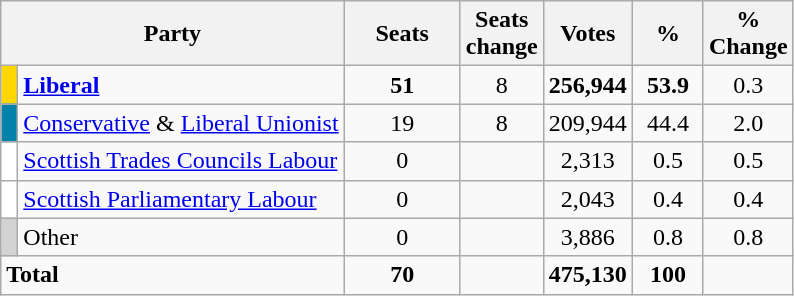<table class="wikitable sortable">
<tr>
<th style="width:100px" colspan=2>Party</th>
<th style="width:70px;">Seats</th>
<th style="width:40px;">Seats change</th>
<th style="width:40px;">Votes</th>
<th style="width:40px;">%</th>
<th style="width:40px;">% Change</th>
</tr>
<tr>
<td bgcolor="#FFD700"></td>
<td><strong><a href='#'>Liberal</a></strong></td>
<td align=center><strong>51</strong></td>
<td align=center> 8</td>
<td align=center><strong>256,944</strong></td>
<td align=center><strong>53.9</strong></td>
<td align=center> 0.3</td>
</tr>
<tr>
<td bgcolor="#0281AA"></td>
<td><a href='#'>Conservative</a> & <a href='#'>Liberal Unionist</a></td>
<td align=center>19</td>
<td align=center> 8</td>
<td align=center>209,944</td>
<td align=center>44.4</td>
<td align=center> 2.0</td>
</tr>
<tr>
<td bgcolor="#FFFFFF"></td>
<td><a href='#'>Scottish Trades Councils Labour</a></td>
<td align=center>0</td>
<td align=center></td>
<td align=center>2,313</td>
<td align=center>0.5</td>
<td align=center> 0.5</td>
</tr>
<tr>
<td bgcolor="#FFFFFF"></td>
<td><a href='#'>Scottish Parliamentary Labour</a></td>
<td align=center>0</td>
<td align=center></td>
<td align=center>2,043</td>
<td align=center>0.4</td>
<td align=center> 0.4</td>
</tr>
<tr>
<td style="background-color:#D3D3D3"> </td>
<td>Other</td>
<td align="center">0</td>
<td align="center"></td>
<td align="center">3,886</td>
<td align="center">0.8</td>
<td align="center"> 0.8</td>
</tr>
<tr>
<td colspan=2><strong>Total</strong></td>
<td align=center><strong>70</strong></td>
<td align=center></td>
<td align=center><strong>475,130</strong></td>
<td align=center><strong>100</strong></td>
<td align=center></td>
</tr>
</table>
